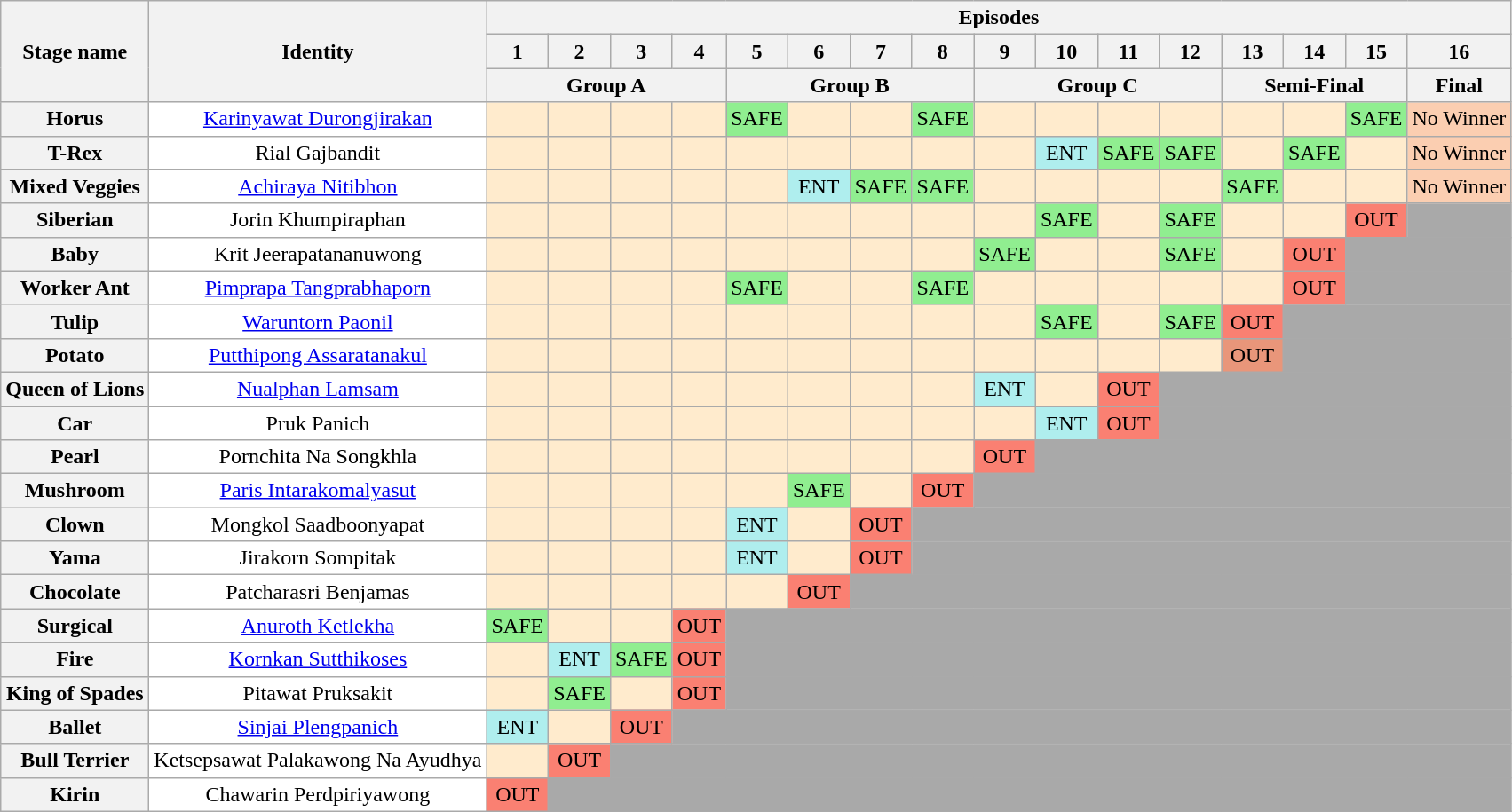<table class="wikitable" style="text-align:center">
<tr>
<th rowspan="3">Stage name</th>
<th rowspan=3>Identity</th>
<th colspan="16">Episodes</th>
</tr>
<tr>
<th>1</th>
<th>2</th>
<th>3</th>
<th>4</th>
<th>5</th>
<th>6</th>
<th>7</th>
<th>8</th>
<th>9</th>
<th>10</th>
<th>11</th>
<th>12</th>
<th>13</th>
<th>14</th>
<th>15</th>
<th>16</th>
</tr>
<tr>
<th colspan="4">Group A</th>
<th colspan="4">Group B</th>
<th colspan="4">Group C</th>
<th colspan="3">Semi-Final</th>
<th>Final</th>
</tr>
<tr>
<th>Horus</th>
<td bgcolor="White"><a href='#'>Karinyawat Durongjirakan</a></td>
<td bgcolor="#FFEBCD"></td>
<td bgcolor="#FFEBCD"></td>
<td bgcolor="#FFEBCD"></td>
<td bgcolor="#FFEBCD"></td>
<td bgcolor="lightgreen">SAFE</td>
<td bgcolor="#FFEBCD"></td>
<td bgcolor="#FFEBCD"></td>
<td bgcolor="lightgreen">SAFE</td>
<td bgcolor="#FFEBCD"></td>
<td bgcolor="#FFEBCD"></td>
<td bgcolor="#FFEBCD"></td>
<td bgcolor="#FFEBCD"></td>
<td bgcolor="#FFEBCD"></td>
<td bgcolor="#FFEBCD"></td>
<td bgcolor="lightgreen">SAFE</td>
<td bgcolor=#FBCEB1>No Winner</td>
</tr>
<tr>
<th>T-Rex</th>
<td bgcolor="White">Rial Gajbandit</td>
<td bgcolor="#FFEBCD"></td>
<td bgcolor="#FFEBCD"></td>
<td bgcolor="#FFEBCD"></td>
<td bgcolor="#FFEBCD"></td>
<td bgcolor="#FFEBCD"></td>
<td bgcolor="#FFEBCD"></td>
<td bgcolor="#FFEBCD"></td>
<td bgcolor="#FFEBCD"></td>
<td bgcolor="#FFEBCD"></td>
<td bgcolor="PaleTurquoise">ENT</td>
<td bgcolor="lightgreen">SAFE</td>
<td bgcolor="lightgreen">SAFE</td>
<td bgcolor="#FFEBCD"></td>
<td bgcolor="lightgreen">SAFE</td>
<td bgcolor="#FFEBCD"></td>
<td bgcolor=#FBCEB1>No Winner</td>
</tr>
<tr>
<th>Mixed Veggies</th>
<td bgcolor="White"><a href='#'>Achiraya Nitibhon</a></td>
<td bgcolor="#FFEBCD"></td>
<td bgcolor="#FFEBCD"></td>
<td bgcolor="#FFEBCD"></td>
<td bgcolor="#FFEBCD"></td>
<td bgcolor="#FFEBCD"></td>
<td bgcolor="PaleTurquoise">ENT</td>
<td bgcolor="lightgreen">SAFE</td>
<td bgcolor="lightgreen">SAFE</td>
<td bgcolor="#FFEBCD"></td>
<td bgcolor="#FFEBCD"></td>
<td bgcolor="#FFEBCD"></td>
<td bgcolor="#FFEBCD"></td>
<td bgcolor="lightgreen">SAFE</td>
<td bgcolor="#FFEBCD"></td>
<td bgcolor="#FFEBCD"></td>
<td bgcolor=#FBCEB1>No Winner</td>
</tr>
<tr>
<th>Siberian</th>
<td bgcolor="White">Jorin Khumpiraphan</td>
<td bgcolor="#FFEBCD"></td>
<td bgcolor="#FFEBCD"></td>
<td bgcolor="#FFEBCD"></td>
<td bgcolor="#FFEBCD"></td>
<td bgcolor="#FFEBCD"></td>
<td bgcolor="#FFEBCD"></td>
<td bgcolor="#FFEBCD"></td>
<td bgcolor="#FFEBCD"></td>
<td bgcolor="#FFEBCD"></td>
<td bgcolor="lightgreen">SAFE</td>
<td bgcolor="#FFEBCD"></td>
<td bgcolor="lightgreen">SAFE</td>
<td bgcolor="#FFEBCD"></td>
<td bgcolor="#FFEBCD"></td>
<td bgcolor="salmon">OUT</td>
<td colspan="1" bgcolor="darkgrey"></td>
</tr>
<tr>
<th>Baby</th>
<td bgcolor="White">Krit Jeerapatananuwong</td>
<td bgcolor="#FFEBCD"></td>
<td bgcolor="#FFEBCD"></td>
<td bgcolor="#FFEBCD"></td>
<td bgcolor="#FFEBCD"></td>
<td bgcolor="#FFEBCD"></td>
<td bgcolor="#FFEBCD"></td>
<td bgcolor="#FFEBCD"></td>
<td bgcolor="#FFEBCD"></td>
<td bgcolor="lightgreen">SAFE</td>
<td bgcolor="#FFEBCD"></td>
<td bgcolor="#FFEBCD"></td>
<td bgcolor="lightgreen">SAFE</td>
<td bgcolor="#FFEBCD"></td>
<td bgcolor="salmon">OUT</td>
<td colspan="2" bgcolor="darkgrey"></td>
</tr>
<tr>
<th>Worker Ant</th>
<td bgcolor="White"><a href='#'>Pimprapa Tangprabhaporn</a></td>
<td bgcolor="#FFEBCD"></td>
<td bgcolor="#FFEBCD"></td>
<td bgcolor="#FFEBCD"></td>
<td bgcolor="#FFEBCD"></td>
<td bgcolor="lightgreen">SAFE</td>
<td bgcolor="#FFEBCD"></td>
<td bgcolor="#FFEBCD"></td>
<td bgcolor="lightgreen">SAFE</td>
<td bgcolor="#FFEBCD"></td>
<td bgcolor="#FFEBCD"></td>
<td bgcolor="#FFEBCD"></td>
<td bgcolor="#FFEBCD"></td>
<td bgcolor="#FFEBCD"></td>
<td bgcolor="salmon">OUT</td>
<td colspan="2" bgcolor="darkgrey"></td>
</tr>
<tr>
<th>Tulip</th>
<td bgcolor="White"><a href='#'>Waruntorn Paonil</a></td>
<td bgcolor="#FFEBCD"></td>
<td bgcolor="#FFEBCD"></td>
<td bgcolor="#FFEBCD"></td>
<td bgcolor="#FFEBCD"></td>
<td bgcolor="#FFEBCD"></td>
<td bgcolor="#FFEBCD"></td>
<td bgcolor="#FFEBCD"></td>
<td bgcolor="#FFEBCD"></td>
<td bgcolor="#FFEBCD"></td>
<td bgcolor="lightgreen">SAFE</td>
<td bgcolor="#FFEBCD"></td>
<td bgcolor="lightgreen">SAFE</td>
<td bgcolor="salmon">OUT</td>
<td colspan="3" bgcolor="darkgrey"></td>
</tr>
<tr>
<th>Potato</th>
<td bgcolor="White"><a href='#'>Putthipong Assaratanakul</a></td>
<td bgcolor="#FFEBCD"></td>
<td bgcolor="#FFEBCD"></td>
<td bgcolor="#FFEBCD"></td>
<td bgcolor="#FFEBCD"></td>
<td bgcolor="#FFEBCD"></td>
<td bgcolor="#FFEBCD"></td>
<td bgcolor="#FFEBCD"></td>
<td bgcolor="#FFEBCD"></td>
<td bgcolor="#FFEBCD"></td>
<td bgcolor="#FFEBCD"></td>
<td bgcolor="#FFEBCD"></td>
<td bgcolor="#FFEBCD"></td>
<td bgcolor="DarkSalmon">OUT</td>
<td colspan="3" bgcolor="darkgrey"></td>
</tr>
<tr>
<th>Queen of Lions</th>
<td bgcolor="White"><a href='#'>Nualphan Lamsam</a></td>
<td bgcolor="#FFEBCD"></td>
<td bgcolor="#FFEBCD"></td>
<td bgcolor="#FFEBCD"></td>
<td bgcolor="#FFEBCD"></td>
<td bgcolor="#FFEBCD"></td>
<td bgcolor="#FFEBCD"></td>
<td bgcolor="#FFEBCD"></td>
<td bgcolor="#FFEBCD"></td>
<td bgcolor="PaleTurquoise">ENT</td>
<td bgcolor="#FFEBCD"></td>
<td bgcolor="salmon">OUT</td>
<td colspan="5" bgcolor="darkgrey"></td>
</tr>
<tr>
<th>Car</th>
<td bgcolor="White">Pruk Panich</td>
<td bgcolor="#FFEBCD"></td>
<td bgcolor="#FFEBCD"></td>
<td bgcolor="#FFEBCD"></td>
<td bgcolor="#FFEBCD"></td>
<td bgcolor="#FFEBCD"></td>
<td bgcolor="#FFEBCD"></td>
<td bgcolor="#FFEBCD"></td>
<td bgcolor="#FFEBCD"></td>
<td bgcolor="#FFEBCD"></td>
<td bgcolor="PaleTurquoise">ENT</td>
<td bgcolor="salmon">OUT</td>
<td colspan="5" bgcolor="darkgrey"></td>
</tr>
<tr>
<th>Pearl</th>
<td bgcolor="White">Pornchita Na Songkhla</td>
<td bgcolor="#FFEBCD"></td>
<td bgcolor="#FFEBCD"></td>
<td bgcolor="#FFEBCD"></td>
<td bgcolor="#FFEBCD"></td>
<td bgcolor="#FFEBCD"></td>
<td bgcolor="#FFEBCD"></td>
<td bgcolor="#FFEBCD"></td>
<td bgcolor="#FFEBCD"></td>
<td bgcolor="salmon">OUT</td>
<td colspan="7" bgcolor="darkgrey"></td>
</tr>
<tr>
<th>Mushroom</th>
<td bgcolor="White"><a href='#'>Paris Intarakomalyasut</a></td>
<td bgcolor="#FFEBCD"></td>
<td bgcolor="#FFEBCD"></td>
<td bgcolor="#FFEBCD"></td>
<td bgcolor="#FFEBCD"></td>
<td bgcolor="#FFEBCD"></td>
<td bgcolor="lightgreen">SAFE</td>
<td bgcolor="#FFEBCD"></td>
<td bgcolor="salmon">OUT</td>
<td colspan="8" bgcolor="darkgrey"></td>
</tr>
<tr>
<th>Clown</th>
<td bgcolor="White">Mongkol Saadboonyapat</td>
<td bgcolor="#FFEBCD"></td>
<td bgcolor="#FFEBCD"></td>
<td bgcolor="#FFEBCD"></td>
<td bgcolor="#FFEBCD"></td>
<td bgcolor="PaleTurquoise">ENT</td>
<td bgcolor="#FFEBCD"></td>
<td bgcolor="salmon">OUT</td>
<td colspan="9" bgcolor="darkgrey"></td>
</tr>
<tr>
<th>Yama</th>
<td bgcolor="White">Jirakorn Sompitak</td>
<td bgcolor="#FFEBCD"></td>
<td bgcolor="#FFEBCD"></td>
<td bgcolor="#FFEBCD"></td>
<td bgcolor="#FFEBCD"></td>
<td bgcolor="PaleTurquoise">ENT</td>
<td bgcolor="#FFEBCD"></td>
<td bgcolor="salmon">OUT</td>
<td colspan="9" bgcolor="darkgrey"></td>
</tr>
<tr>
<th>Chocolate</th>
<td bgcolor="White">Patcharasri Benjamas</td>
<td bgcolor="#FFEBCD"></td>
<td bgcolor="#FFEBCD"></td>
<td bgcolor="#FFEBCD"></td>
<td bgcolor="#FFEBCD"></td>
<td bgcolor="#FFEBCD"></td>
<td bgcolor="salmon">OUT</td>
<td colspan="10" bgcolor="darkgrey"></td>
</tr>
<tr>
<th>Surgical</th>
<td bgcolor="White"><a href='#'>Anuroth Ketlekha</a></td>
<td bgcolor="lightgreen">SAFE</td>
<td bgcolor="#FFEBCD"></td>
<td bgcolor="#FFEBCD"></td>
<td bgcolor="salmon">OUT</td>
<td colspan="12" bgcolor="darkgrey"></td>
</tr>
<tr>
<th>Fire</th>
<td bgcolor="White"><a href='#'>Kornkan Sutthikoses</a></td>
<td bgcolor="#FFEBCD"></td>
<td bgcolor="PaleTurquoise">ENT</td>
<td bgcolor="lightgreen">SAFE</td>
<td bgcolor="salmon">OUT</td>
<td colspan="12" bgcolor="darkgrey"></td>
</tr>
<tr>
<th>King of Spades</th>
<td bgcolor="White">Pitawat Pruksakit</td>
<td bgcolor="#FFEBCD"></td>
<td bgcolor="lightgreen">SAFE</td>
<td bgcolor="#FFEBCD"></td>
<td bgcolor="salmon">OUT</td>
<td colspan="12" bgcolor="darkgrey"></td>
</tr>
<tr>
<th>Ballet</th>
<td bgcolor="White"><a href='#'>Sinjai Plengpanich</a></td>
<td bgcolor="PaleTurquoise">ENT</td>
<td bgcolor="#FFEBCD"></td>
<td bgcolor="salmon">OUT</td>
<td colspan="13" bgcolor="darkgrey"></td>
</tr>
<tr>
<th>Bull Terrier</th>
<td bgcolor="White">Ketsepsawat Palakawong Na Ayudhya</td>
<td bgcolor="#FFEBCD"></td>
<td bgcolor="salmon">OUT</td>
<td colspan="14" bgcolor="darkgrey"></td>
</tr>
<tr>
<th>Kirin</th>
<td bgcolor="White">Chawarin Perdpiriyawong</td>
<td bgcolor="salmon">OUT</td>
<td colspan="15" bgcolor="darkgrey"></td>
</tr>
</table>
